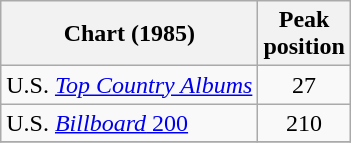<table class="wikitable">
<tr>
<th>Chart (1985)</th>
<th>Peak<br>position<br></th>
</tr>
<tr>
<td>U.S. <em><a href='#'>Top Country Albums</a></em></td>
<td align="center">27</td>
</tr>
<tr>
<td>U.S. <a href='#'><em>Billboard</em> 200</a></td>
<td align="center">210</td>
</tr>
<tr>
</tr>
</table>
